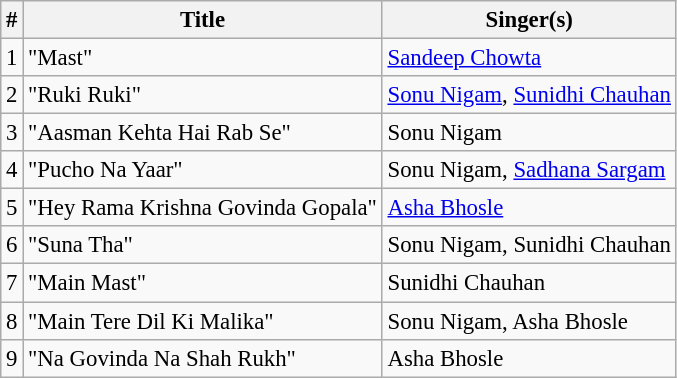<table class="wikitable" style="font-size:95%;">
<tr>
<th>#</th>
<th>Title</th>
<th>Singer(s)</th>
</tr>
<tr>
<td>1</td>
<td>"Mast"</td>
<td><a href='#'>Sandeep Chowta</a></td>
</tr>
<tr>
<td>2</td>
<td>"Ruki Ruki"</td>
<td><a href='#'>Sonu Nigam</a>, <a href='#'>Sunidhi Chauhan</a></td>
</tr>
<tr>
<td>3</td>
<td>"Aasman Kehta Hai Rab Se"</td>
<td>Sonu Nigam</td>
</tr>
<tr>
<td>4</td>
<td>"Pucho Na Yaar"</td>
<td>Sonu Nigam, <a href='#'>Sadhana Sargam</a></td>
</tr>
<tr>
<td>5</td>
<td>"Hey Rama Krishna Govinda Gopala"</td>
<td><a href='#'>Asha Bhosle</a></td>
</tr>
<tr>
<td>6</td>
<td>"Suna Tha"</td>
<td>Sonu Nigam, Sunidhi Chauhan</td>
</tr>
<tr>
<td>7</td>
<td>"Main Mast"</td>
<td>Sunidhi Chauhan</td>
</tr>
<tr>
<td>8</td>
<td>"Main Tere Dil Ki Malika"</td>
<td>Sonu Nigam, Asha Bhosle</td>
</tr>
<tr>
<td>9</td>
<td>"Na Govinda Na Shah Rukh"</td>
<td>Asha Bhosle</td>
</tr>
</table>
